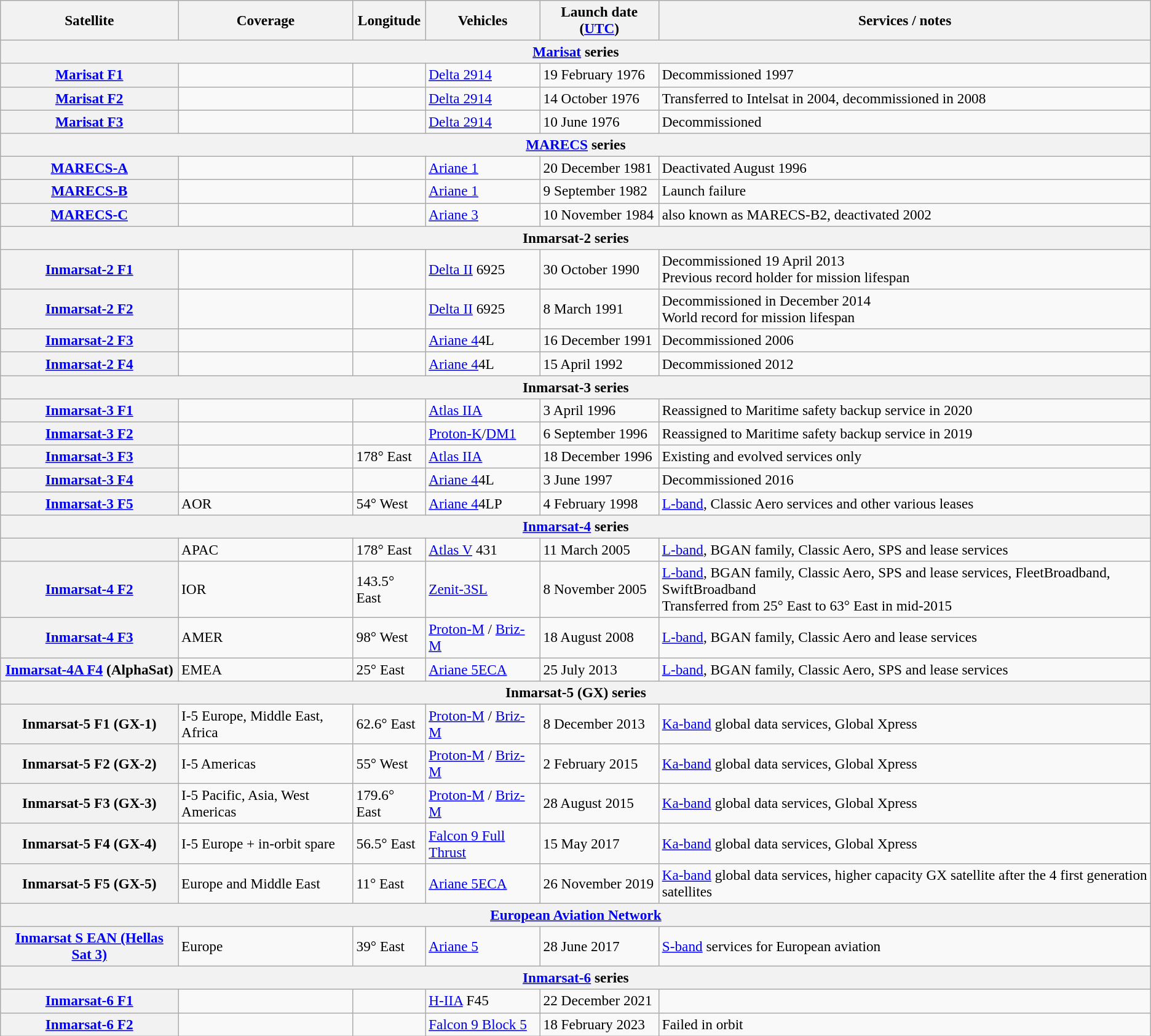<table class="wikitable" style="font-size:97%;">
<tr>
<th>Satellite</th>
<th>Coverage</th>
<th>Longitude</th>
<th>Vehicles</th>
<th>Launch date (<a href='#'>UTC</a>)</th>
<th>Services / notes</th>
</tr>
<tr>
<th colspan="6"><a href='#'>Marisat</a> series</th>
</tr>
<tr>
<th><a href='#'>Marisat F1</a></th>
<td></td>
<td></td>
<td><a href='#'>Delta 2914</a></td>
<td>19 February 1976</td>
<td>Decommissioned 1997</td>
</tr>
<tr>
<th><a href='#'>Marisat F2</a></th>
<td></td>
<td></td>
<td><a href='#'>Delta 2914</a></td>
<td>14 October 1976</td>
<td>Transferred to Intelsat in 2004, decommissioned in 2008</td>
</tr>
<tr>
<th><a href='#'>Marisat F3</a></th>
<td></td>
<td></td>
<td><a href='#'>Delta 2914</a></td>
<td>10 June 1976</td>
<td>Decommissioned</td>
</tr>
<tr>
<th colspan="6"><a href='#'>MARECS</a> series</th>
</tr>
<tr>
<th><a href='#'>MARECS-A</a></th>
<td></td>
<td></td>
<td><a href='#'>Ariane 1</a></td>
<td>20 December 1981</td>
<td>Deactivated August 1996</td>
</tr>
<tr>
<th><a href='#'>MARECS-B</a></th>
<td></td>
<td></td>
<td><a href='#'>Ariane 1</a></td>
<td>9 September 1982</td>
<td>Launch failure</td>
</tr>
<tr>
<th><a href='#'>MARECS-C</a></th>
<td></td>
<td></td>
<td><a href='#'>Ariane 3</a></td>
<td>10 November 1984</td>
<td>also known as MARECS-B2, deactivated 2002</td>
</tr>
<tr>
<th colspan="6">Inmarsat-2 series</th>
</tr>
<tr>
<th><a href='#'>Inmarsat-2 F1</a></th>
<td></td>
<td></td>
<td><a href='#'>Delta II</a> 6925</td>
<td>30 October 1990</td>
<td>Decommissioned 19 April 2013<br>Previous record holder for mission lifespan</td>
</tr>
<tr>
<th><a href='#'>Inmarsat-2 F2</a></th>
<td></td>
<td></td>
<td><a href='#'>Delta II</a> 6925</td>
<td>8 March 1991</td>
<td>Decommissioned in December 2014<br>World record for mission lifespan</td>
</tr>
<tr>
<th><a href='#'>Inmarsat-2 F3</a></th>
<td></td>
<td></td>
<td><a href='#'>Ariane 4</a>4L</td>
<td>16 December 1991</td>
<td>Decommissioned 2006</td>
</tr>
<tr>
<th><a href='#'>Inmarsat-2 F4</a></th>
<td></td>
<td></td>
<td><a href='#'>Ariane 4</a>4L</td>
<td>15 April 1992</td>
<td>Decommissioned 2012</td>
</tr>
<tr>
<th colspan="6">Inmarsat-3 series</th>
</tr>
<tr>
<th><a href='#'>Inmarsat-3 F1</a></th>
<td></td>
<td></td>
<td><a href='#'>Atlas IIA</a></td>
<td>3 April 1996</td>
<td>Reassigned to Maritime safety backup service in 2020</td>
</tr>
<tr>
<th><a href='#'>Inmarsat-3 F2</a></th>
<td></td>
<td></td>
<td><a href='#'>Proton-K</a>/<a href='#'>DM1</a></td>
<td>6 September 1996</td>
<td>Reassigned to Maritime safety backup service in 2019</td>
</tr>
<tr>
<th><a href='#'>Inmarsat-3 F3</a></th>
<td></td>
<td>178° East</td>
<td><a href='#'>Atlas IIA</a></td>
<td>18 December 1996</td>
<td>Existing and evolved services only</td>
</tr>
<tr>
<th><a href='#'>Inmarsat-3 F4</a></th>
<td></td>
<td></td>
<td><a href='#'>Ariane 4</a>4L</td>
<td>3 June 1997</td>
<td>Decommissioned 2016</td>
</tr>
<tr>
<th><a href='#'>Inmarsat-3 F5</a></th>
<td>AOR</td>
<td>54° West</td>
<td><a href='#'>Ariane 4</a>4LP</td>
<td>4 February 1998</td>
<td><a href='#'>L-band</a>, Classic Aero services and other various leases</td>
</tr>
<tr>
<th colspan="6"><a href='#'>Inmarsat-4</a> series</th>
</tr>
<tr>
<th></th>
<td>APAC</td>
<td>178° East</td>
<td><a href='#'>Atlas V</a> 431</td>
<td>11 March 2005</td>
<td><a href='#'>L-band</a>, BGAN family, Classic Aero, SPS and lease services</td>
</tr>
<tr>
<th><a href='#'>Inmarsat-4 F2</a></th>
<td>IOR</td>
<td>143.5° East</td>
<td><a href='#'>Zenit-3SL</a></td>
<td>8 November 2005</td>
<td><a href='#'>L-band</a>, BGAN family, Classic Aero, SPS and lease services, FleetBroadband, SwiftBroadband<br>Transferred from 25° East to 63° East in mid-2015</td>
</tr>
<tr>
<th><a href='#'>Inmarsat-4 F3</a></th>
<td>AMER</td>
<td>98° West</td>
<td><a href='#'>Proton-M</a> / <a href='#'>Briz-M</a></td>
<td>18 August 2008</td>
<td><a href='#'>L-band</a>, BGAN family, Classic Aero and lease services</td>
</tr>
<tr>
<th><a href='#'>Inmarsat-4A F4</a> (AlphaSat)</th>
<td>EMEA</td>
<td>25° East</td>
<td><a href='#'>Ariane 5ECA</a></td>
<td>25 July 2013</td>
<td><a href='#'>L-band</a>, BGAN family, Classic Aero, SPS and lease services</td>
</tr>
<tr>
<th colspan="6">Inmarsat-5 (GX) series</th>
</tr>
<tr>
<th>Inmarsat-5 F1 (GX-1)</th>
<td>I-5 Europe, Middle East, Africa</td>
<td>62.6° East</td>
<td><a href='#'>Proton-M</a> / <a href='#'>Briz-M</a></td>
<td>8 December 2013</td>
<td><a href='#'>Ka-band</a> global data services, Global Xpress</td>
</tr>
<tr>
<th>Inmarsat-5 F2 (GX-2)</th>
<td>I-5 Americas</td>
<td>55° West</td>
<td><a href='#'>Proton-M</a> / <a href='#'>Briz-M</a></td>
<td>2 February 2015</td>
<td><a href='#'>Ka-band</a> global data services, Global Xpress</td>
</tr>
<tr>
<th>Inmarsat-5 F3 (GX-3)</th>
<td>I-5 Pacific, Asia, West Americas</td>
<td>179.6° East</td>
<td><a href='#'>Proton-M</a> / <a href='#'>Briz-M</a></td>
<td>28 August 2015</td>
<td><a href='#'>Ka-band</a> global data services, Global Xpress</td>
</tr>
<tr>
<th>Inmarsat-5 F4 (GX-4)</th>
<td>I-5 Europe + in-orbit spare</td>
<td>56.5° East</td>
<td><a href='#'>Falcon 9 Full Thrust</a></td>
<td>15 May 2017</td>
<td><a href='#'>Ka-band</a> global data services, Global Xpress</td>
</tr>
<tr>
<th>Inmarsat-5 F5 (GX-5)</th>
<td>Europe and Middle East</td>
<td>11° East</td>
<td><a href='#'>Ariane 5ECA</a></td>
<td>26 November 2019</td>
<td><a href='#'>Ka-band</a> global data services, higher capacity GX satellite after the 4 first generation satellites</td>
</tr>
<tr>
<th colspan="6"><a href='#'>European Aviation Network</a></th>
</tr>
<tr>
<th><a href='#'>Inmarsat S EAN (Hellas Sat 3)</a></th>
<td>Europe</td>
<td>39° East</td>
<td><a href='#'>Ariane 5</a></td>
<td>28 June 2017</td>
<td><a href='#'>S-band</a> services for European aviation</td>
</tr>
<tr>
<th colspan="6"><a href='#'>Inmarsat-6</a> series</th>
</tr>
<tr>
<th><a href='#'>Inmarsat-6 F1</a></th>
<td></td>
<td></td>
<td><a href='#'>H-IIA</a> F45</td>
<td>22 December 2021</td>
</tr>
<tr>
<th><a href='#'>Inmarsat-6 F2</a></th>
<td></td>
<td></td>
<td><a href='#'>Falcon 9 Block 5</a></td>
<td>18 February 2023</td>
<td>Failed in orbit</td>
</tr>
</table>
